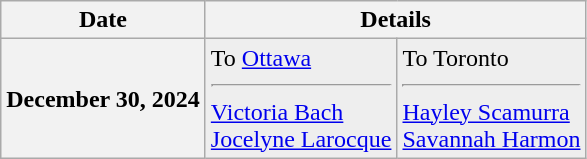<table class="wikitable">
<tr>
<th scope="col">Date</th>
<th scope="colgroup" colspan="2">Details</th>
</tr>
<tr style="background:#eee;">
<th scope="row">December 30, 2024</th>
<td valign="top">To <a href='#'>Ottawa</a><hr><a href='#'>Victoria Bach</a><br><a href='#'>Jocelyne Larocque</a></td>
<td valign="top">To Toronto<hr><a href='#'>Hayley Scamurra</a><br><a href='#'>Savannah Harmon</a></td>
</tr>
</table>
